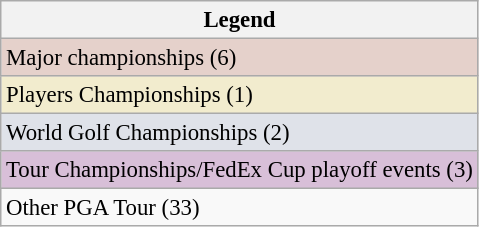<table class="wikitable" style="font-size:95%;">
<tr>
<th>Legend</th>
</tr>
<tr style="background:#e5d1cb;">
<td>Major championships (6)</td>
</tr>
<tr style="background:#f2ecce;">
<td>Players Championships (1)</td>
</tr>
<tr style="background:#dfe2e9;">
<td>World Golf Championships (2)</td>
</tr>
<tr style="background:thistle;">
<td>Tour Championships/FedEx Cup playoff events (3)</td>
</tr>
<tr>
<td>Other PGA Tour (33)</td>
</tr>
</table>
